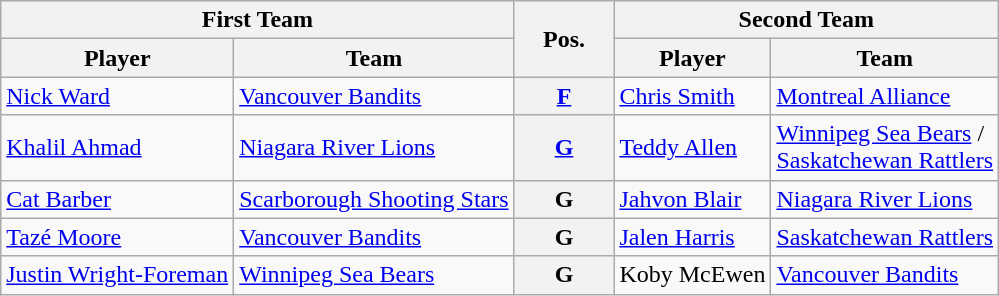<table class="wikitable">
<tr>
<th colspan="2">First Team</th>
<th style="width:10%;" rowspan="2" colspan="2">Pos.</th>
<th colspan="2">Second Team</th>
</tr>
<tr>
<th>Player</th>
<th>Team</th>
<th>Player</th>
<th>Team</th>
</tr>
<tr>
<td><a href='#'>Nick Ward</a></td>
<td><a href='#'>Vancouver Bandits</a></td>
<th style="text-align:center;" colspan="2"><a href='#'>F</a></th>
<td><a href='#'>Chris Smith</a></td>
<td><a href='#'>Montreal Alliance</a></td>
</tr>
<tr>
<td><a href='#'>Khalil Ahmad</a></td>
<td><a href='#'>Niagara River Lions</a></td>
<th style="text-align:center;" colspan="2"><a href='#'>G</a></th>
<td><a href='#'>Teddy Allen</a></td>
<td><a href='#'>Winnipeg Sea Bears</a> /<br><a href='#'>Saskatchewan Rattlers</a></td>
</tr>
<tr>
<td><a href='#'>Cat Barber</a></td>
<td><a href='#'>Scarborough Shooting Stars</a></td>
<th style="text-align:center;" colspan="2">G</th>
<td><a href='#'>Jahvon Blair</a></td>
<td><a href='#'>Niagara River Lions</a></td>
</tr>
<tr>
<td><a href='#'>Tazé Moore</a></td>
<td><a href='#'>Vancouver Bandits</a></td>
<th style="text-align:center;" colspan="2">G</th>
<td><a href='#'>Jalen Harris</a></td>
<td><a href='#'>Saskatchewan Rattlers</a></td>
</tr>
<tr>
<td><a href='#'>Justin Wright-Foreman</a></td>
<td><a href='#'>Winnipeg Sea Bears</a></td>
<th style="text-align:center;" colspan="2">G</th>
<td>Koby McEwen</td>
<td><a href='#'>Vancouver Bandits</a></td>
</tr>
</table>
